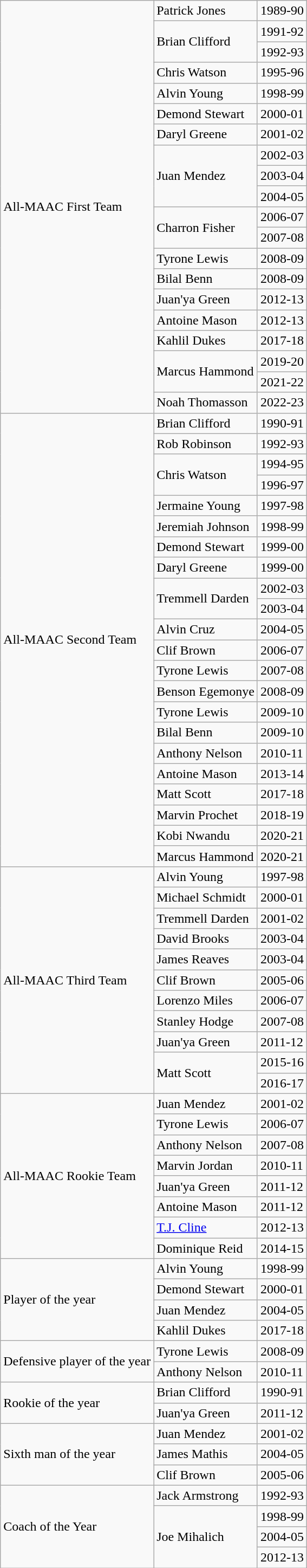<table class="wikitable">
<tr>
<td rowspan="20">All-MAAC First Team</td>
<td>Patrick Jones</td>
<td>1989-90</td>
</tr>
<tr>
<td rowspan="2">Brian Clifford</td>
<td>1991-92</td>
</tr>
<tr>
<td>1992-93</td>
</tr>
<tr>
<td>Chris Watson</td>
<td>1995-96</td>
</tr>
<tr>
<td>Alvin Young</td>
<td>1998-99</td>
</tr>
<tr>
<td>Demond Stewart</td>
<td>2000-01</td>
</tr>
<tr>
<td>Daryl Greene</td>
<td>2001-02</td>
</tr>
<tr>
<td rowspan="3">Juan Mendez</td>
<td>2002-03</td>
</tr>
<tr>
<td>2003-04</td>
</tr>
<tr>
<td>2004-05</td>
</tr>
<tr>
<td rowspan="2">Charron Fisher</td>
<td>2006-07</td>
</tr>
<tr>
<td>2007-08</td>
</tr>
<tr>
<td>Tyrone Lewis</td>
<td>2008-09</td>
</tr>
<tr>
<td>Bilal Benn</td>
<td>2008-09</td>
</tr>
<tr>
<td>Juan'ya Green</td>
<td>2012-13</td>
</tr>
<tr>
<td>Antoine Mason</td>
<td>2012-13</td>
</tr>
<tr>
<td>Kahlil Dukes</td>
<td>2017-18</td>
</tr>
<tr>
<td rowspan="2">Marcus Hammond</td>
<td>2019-20</td>
</tr>
<tr>
<td>2021-22</td>
</tr>
<tr>
<td>Noah Thomasson</td>
<td>2022-23</td>
</tr>
<tr>
<td rowspan="22">All-MAAC Second Team</td>
<td>Brian Clifford</td>
<td>1990-91</td>
</tr>
<tr>
<td>Rob Robinson</td>
<td>1992-93</td>
</tr>
<tr>
<td rowspan="2">Chris Watson</td>
<td>1994-95</td>
</tr>
<tr>
<td>1996-97</td>
</tr>
<tr>
<td>Jermaine Young</td>
<td>1997-98</td>
</tr>
<tr>
<td>Jeremiah Johnson</td>
<td>1998-99</td>
</tr>
<tr>
<td>Demond Stewart</td>
<td>1999-00</td>
</tr>
<tr>
<td>Daryl Greene</td>
<td>1999-00</td>
</tr>
<tr>
<td rowspan="2">Tremmell Darden</td>
<td>2002-03</td>
</tr>
<tr>
<td>2003-04</td>
</tr>
<tr>
<td>Alvin Cruz</td>
<td>2004-05</td>
</tr>
<tr>
<td>Clif Brown</td>
<td>2006-07</td>
</tr>
<tr>
<td>Tyrone Lewis</td>
<td>2007-08</td>
</tr>
<tr>
<td>Benson Egemonye</td>
<td>2008-09</td>
</tr>
<tr>
<td>Tyrone Lewis</td>
<td>2009-10</td>
</tr>
<tr>
<td>Bilal Benn</td>
<td>2009-10</td>
</tr>
<tr>
<td>Anthony Nelson</td>
<td>2010-11</td>
</tr>
<tr>
<td>Antoine Mason</td>
<td>2013-14</td>
</tr>
<tr>
<td>Matt Scott</td>
<td>2017-18</td>
</tr>
<tr>
<td>Marvin Prochet</td>
<td>2018-19</td>
</tr>
<tr>
<td>Kobi Nwandu</td>
<td>2020-21</td>
</tr>
<tr>
<td>Marcus Hammond</td>
<td>2020-21</td>
</tr>
<tr>
<td rowspan="11">All-MAAC Third Team</td>
<td>Alvin Young</td>
<td>1997-98</td>
</tr>
<tr>
<td>Michael Schmidt</td>
<td>2000-01</td>
</tr>
<tr>
<td>Tremmell Darden</td>
<td>2001-02</td>
</tr>
<tr>
<td>David Brooks</td>
<td>2003-04</td>
</tr>
<tr>
<td>James Reaves</td>
<td>2003-04</td>
</tr>
<tr>
<td>Clif Brown</td>
<td>2005-06</td>
</tr>
<tr>
<td>Lorenzo Miles</td>
<td>2006-07</td>
</tr>
<tr>
<td>Stanley Hodge</td>
<td>2007-08</td>
</tr>
<tr>
<td>Juan'ya Green</td>
<td>2011-12</td>
</tr>
<tr>
<td rowspan="2">Matt Scott</td>
<td>2015-16</td>
</tr>
<tr>
<td>2016-17</td>
</tr>
<tr>
<td rowspan="8">All-MAAC Rookie Team</td>
<td>Juan Mendez</td>
<td>2001-02</td>
</tr>
<tr>
<td>Tyrone Lewis</td>
<td>2006-07</td>
</tr>
<tr>
<td>Anthony Nelson</td>
<td>2007-08</td>
</tr>
<tr>
<td>Marvin Jordan</td>
<td>2010-11</td>
</tr>
<tr>
<td>Juan'ya Green</td>
<td>2011-12</td>
</tr>
<tr>
<td>Antoine Mason</td>
<td>2011-12</td>
</tr>
<tr>
<td><a href='#'>T.J. Cline</a></td>
<td>2012-13</td>
</tr>
<tr>
<td>Dominique Reid</td>
<td>2014-15</td>
</tr>
<tr>
<td rowspan="4">Player of the year</td>
<td>Alvin Young</td>
<td>1998-99</td>
</tr>
<tr>
<td>Demond Stewart</td>
<td>2000-01</td>
</tr>
<tr>
<td>Juan Mendez</td>
<td>2004-05</td>
</tr>
<tr>
<td>Kahlil Dukes</td>
<td>2017-18</td>
</tr>
<tr>
<td rowspan="2">Defensive player of the year</td>
<td>Tyrone Lewis</td>
<td>2008-09</td>
</tr>
<tr>
<td>Anthony Nelson</td>
<td>2010-11</td>
</tr>
<tr>
<td rowspan="2">Rookie of the year</td>
<td>Brian Clifford</td>
<td>1990-91</td>
</tr>
<tr>
<td>Juan'ya Green</td>
<td>2011-12</td>
</tr>
<tr>
<td rowspan="3">Sixth man of the year</td>
<td>Juan Mendez</td>
<td>2001-02</td>
</tr>
<tr>
<td>James Mathis</td>
<td>2004-05</td>
</tr>
<tr>
<td>Clif Brown</td>
<td>2005-06</td>
</tr>
<tr>
<td rowspan="4">Coach of the Year</td>
<td>Jack Armstrong</td>
<td>1992-93</td>
</tr>
<tr>
<td rowspan="3">Joe Mihalich</td>
<td>1998-99</td>
</tr>
<tr>
<td>2004-05</td>
</tr>
<tr>
<td>2012-13</td>
</tr>
</table>
